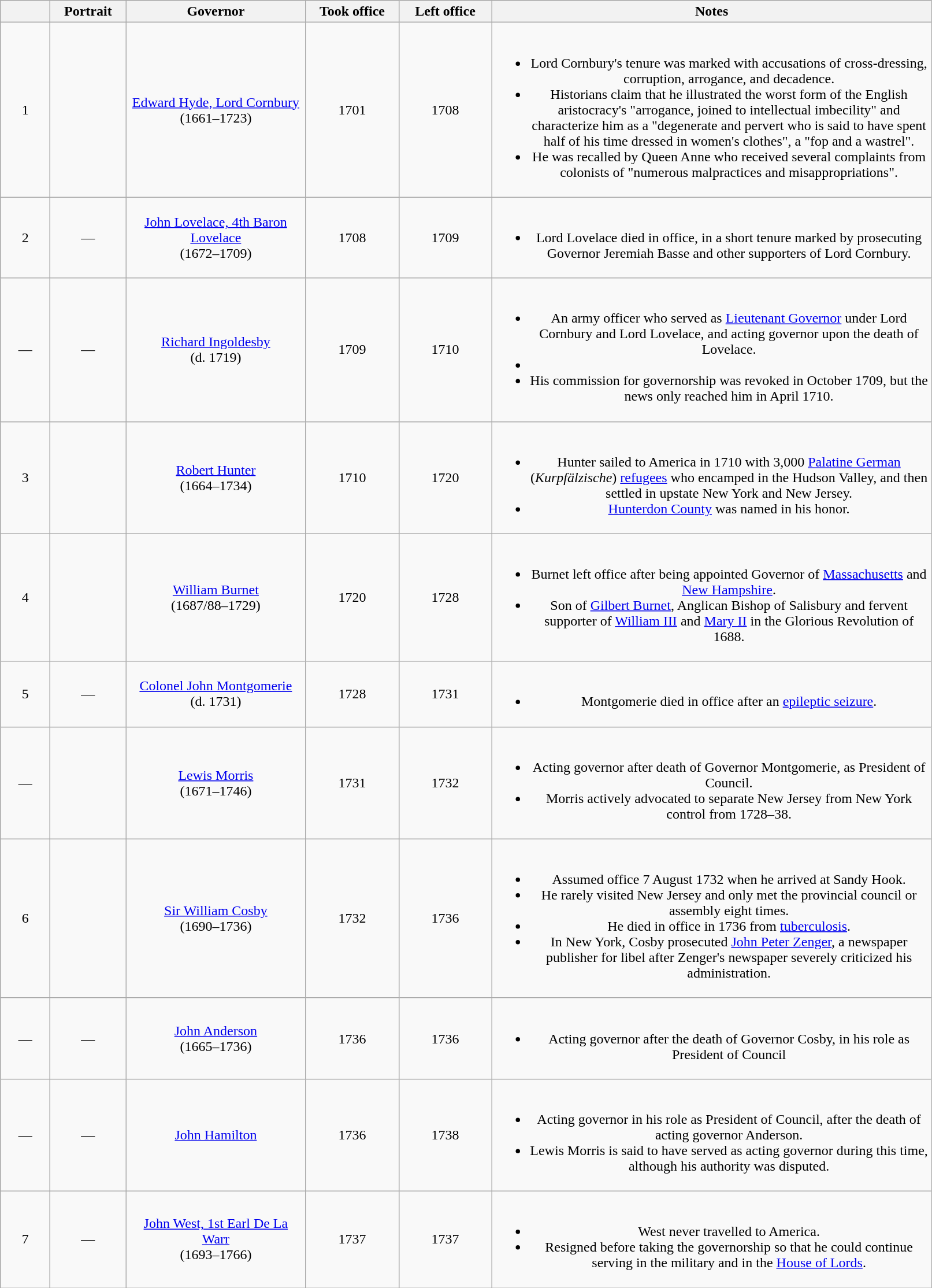<table class="wikitable" style="text-align:center">
<tr>
<th scope=col width=50 data-sort-type="number"></th>
<th scope=col width=80>Portrait</th>
<th scope=col width=200>Governor</th>
<th scope=col width=100>Took office</th>
<th scope=col width=100>Left office</th>
<th scope=col width=500>Notes</th>
</tr>
<tr>
<td>1</td>
<td></td>
<td><a href='#'>Edward Hyde, Lord Cornbury</a><br> (1661–1723)</td>
<td>1701</td>
<td>1708</td>
<td><br><ul><li>Lord Cornbury's tenure was marked with accusations of cross-dressing, corruption, arrogance, and decadence.</li><li>Historians claim that he illustrated the worst form of the English aristocracy's "arrogance, joined to intellectual imbecility" and characterize him as a "degenerate and pervert who is said to have spent half of his time dressed in women's clothes", a "fop and a wastrel".</li><li>He was recalled by Queen Anne who received several complaints from colonists of "numerous malpractices and misappropriations".</li></ul></td>
</tr>
<tr>
<td>2</td>
<td>—</td>
<td><a href='#'>John Lovelace, 4th Baron Lovelace</a><br> (1672–1709)</td>
<td>1708</td>
<td>1709</td>
<td><br><ul><li>Lord Lovelace died in office, in a short tenure marked by prosecuting Governor Jeremiah Basse and other supporters of Lord Cornbury.</li></ul></td>
</tr>
<tr>
<td>—</td>
<td>—</td>
<td><a href='#'>Richard Ingoldesby</a> <br>(d. 1719)</td>
<td>1709</td>
<td>1710</td>
<td><br><ul><li>An army officer who served as <a href='#'>Lieutenant Governor</a> under Lord Cornbury and Lord Lovelace, and acting governor upon the death of Lovelace.</li><li></li><li>His commission for governorship was revoked in October 1709, but the news only reached him in April 1710.</li></ul></td>
</tr>
<tr>
<td>3</td>
<td></td>
<td><a href='#'>Robert Hunter</a> <br>(1664–1734)</td>
<td>1710</td>
<td>1720</td>
<td><br><ul><li>Hunter sailed to America in 1710 with 3,000 <a href='#'>Palatine German</a> (<em>Kurpfälzische</em>) <a href='#'>refugees</a> who encamped in the Hudson Valley, and then settled in upstate New York and New Jersey.</li><li><a href='#'>Hunterdon County</a> was named in his honor.</li></ul></td>
</tr>
<tr>
<td>4</td>
<td></td>
<td><a href='#'>William Burnet</a> <br>(1687/88–1729)</td>
<td>1720</td>
<td>1728</td>
<td><br><ul><li>Burnet left office after being appointed Governor of <a href='#'>Massachusetts</a> and <a href='#'>New Hampshire</a>.</li><li>Son of <a href='#'>Gilbert Burnet</a>, Anglican Bishop of Salisbury and fervent supporter of <a href='#'>William III</a> and <a href='#'>Mary II</a> in the Glorious Revolution of 1688.</li></ul></td>
</tr>
<tr>
<td>5</td>
<td>—</td>
<td><a href='#'>Colonel John Montgomerie</a> <br>(d. 1731)</td>
<td>1728</td>
<td>1731</td>
<td><br><ul><li>Montgomerie died in office after an <a href='#'>epileptic seizure</a>.</li></ul></td>
</tr>
<tr>
<td>—</td>
<td></td>
<td><a href='#'>Lewis Morris</a> <br>(1671–1746)</td>
<td>1731</td>
<td>1732</td>
<td><br><ul><li>Acting governor after death of Governor Montgomerie, as President of Council.</li><li>Morris actively advocated to separate New Jersey from New York control from 1728–38.</li></ul></td>
</tr>
<tr>
<td>6</td>
<td></td>
<td><a href='#'>Sir William Cosby</a> <br> (1690–1736)</td>
<td>1732</td>
<td>1736</td>
<td><br><ul><li>Assumed office 7 August 1732 when he arrived at Sandy Hook.</li><li>He rarely visited New Jersey and only met the provincial council or assembly eight times.</li><li>He died in office in 1736 from <a href='#'>tuberculosis</a>.</li><li>In New York, Cosby prosecuted <a href='#'>John Peter Zenger</a>, a newspaper publisher for libel after Zenger's newspaper severely criticized his administration.</li></ul></td>
</tr>
<tr>
<td>—</td>
<td>—</td>
<td><a href='#'>John Anderson</a> <br>(1665–1736)</td>
<td>1736</td>
<td>1736</td>
<td><br><ul><li>Acting governor after the death of Governor Cosby, in his role as President of Council</li></ul></td>
</tr>
<tr>
<td>—</td>
<td>—</td>
<td><a href='#'>John Hamilton</a></td>
<td>1736</td>
<td>1738</td>
<td><br><ul><li>Acting governor in his role as President of Council, after the death of acting governor Anderson.</li><li>Lewis Morris is said to have served as acting governor during this time, although his authority was disputed.</li></ul></td>
</tr>
<tr>
<td>7</td>
<td>—</td>
<td><a href='#'>John West, 1st Earl De La Warr</a> <br> (1693–1766)</td>
<td>1737</td>
<td>1737</td>
<td><br><ul><li>West never travelled to America.</li><li>Resigned before taking the governorship so that he could continue serving in the military and in the <a href='#'>House of Lords</a>.</li></ul></td>
</tr>
</table>
